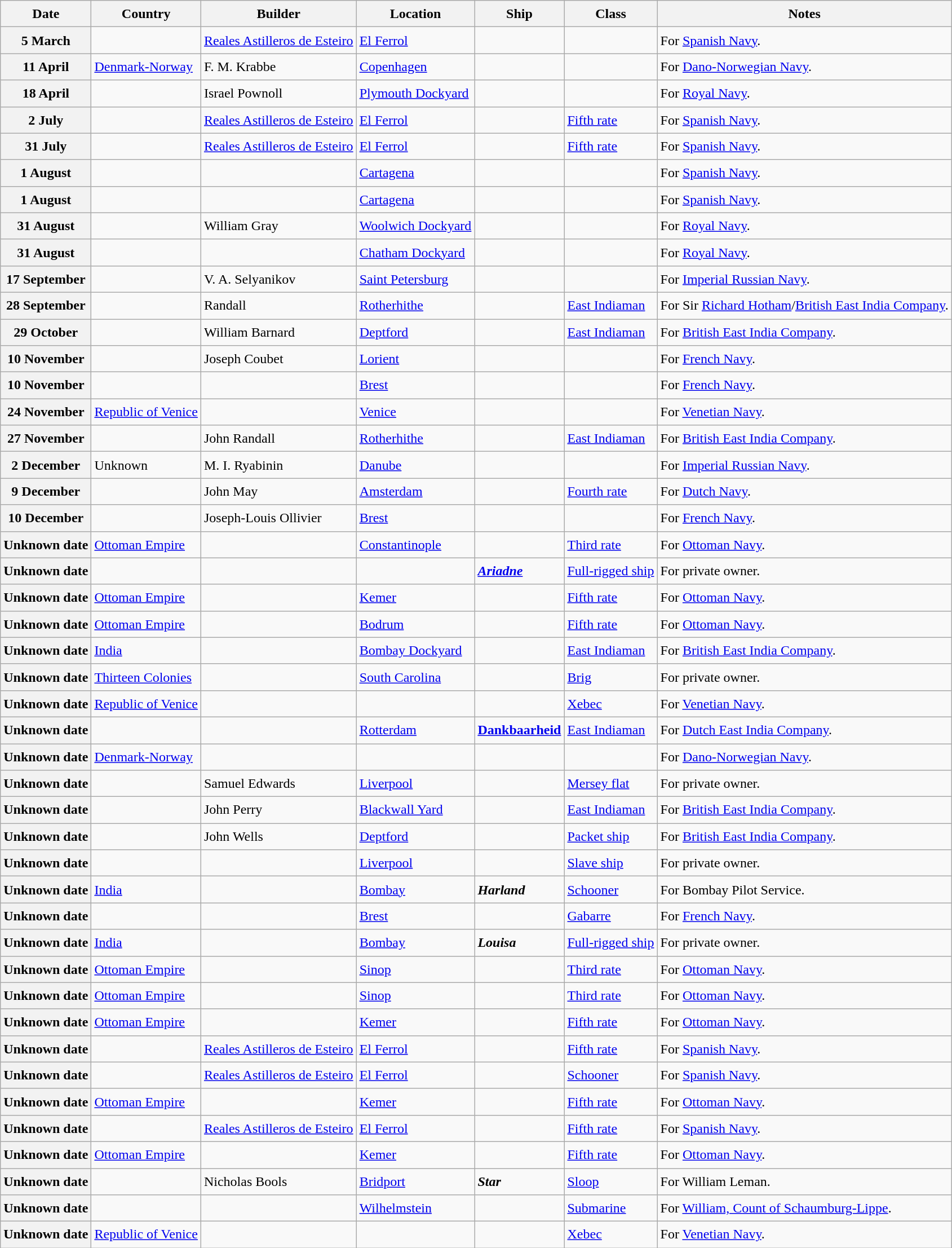<table class="wikitable sortable" style="font-size:1.00em; line-height:1.5em;">
<tr>
<th>Date</th>
<th>Country</th>
<th>Builder</th>
<th>Location</th>
<th>Ship</th>
<th>Class</th>
<th>Notes</th>
</tr>
<tr ---->
<th>5 March</th>
<td></td>
<td><a href='#'>Reales Astilleros de Esteiro</a></td>
<td><a href='#'>El Ferrol</a></td>
<td><strong></strong></td>
<td></td>
<td>For <a href='#'>Spanish Navy</a>.</td>
</tr>
<tr ---->
<th>11 April</th>
<td> <a href='#'>Denmark-Norway</a></td>
<td>F. M. Krabbe</td>
<td><a href='#'>Copenhagen</a></td>
<td><strong></strong></td>
<td></td>
<td>For <a href='#'>Dano-Norwegian Navy</a>.</td>
</tr>
<tr ---->
<th>18 April</th>
<td></td>
<td>Israel Pownoll</td>
<td><a href='#'>Plymouth Dockyard</a></td>
<td><strong></strong></td>
<td></td>
<td>For <a href='#'>Royal Navy</a>.</td>
</tr>
<tr ---->
<th>2 July</th>
<td></td>
<td><a href='#'>Reales Astilleros de Esteiro</a></td>
<td><a href='#'>El Ferrol</a></td>
<td><strong></strong></td>
<td><a href='#'>Fifth rate</a></td>
<td>For <a href='#'>Spanish Navy</a>.</td>
</tr>
<tr ---->
<th>31 July</th>
<td></td>
<td><a href='#'>Reales Astilleros de Esteiro</a></td>
<td><a href='#'>El Ferrol</a></td>
<td><strong></strong></td>
<td><a href='#'>Fifth rate</a></td>
<td>For <a href='#'>Spanish Navy</a>.</td>
</tr>
<tr ---->
<th>1 August</th>
<td></td>
<td></td>
<td><a href='#'>Cartagena</a></td>
<td><strong></strong></td>
<td></td>
<td>For <a href='#'>Spanish Navy</a>.</td>
</tr>
<tr ---->
<th>1 August</th>
<td></td>
<td></td>
<td><a href='#'>Cartagena</a></td>
<td><strong></strong></td>
<td></td>
<td>For <a href='#'>Spanish Navy</a>.</td>
</tr>
<tr ---->
<th>31 August</th>
<td></td>
<td>William Gray</td>
<td><a href='#'>Woolwich Dockyard</a></td>
<td><strong></strong></td>
<td></td>
<td>For <a href='#'>Royal Navy</a>.</td>
</tr>
<tr ---->
<th>31 August</th>
<td></td>
<td></td>
<td><a href='#'>Chatham Dockyard</a></td>
<td><strong></strong></td>
<td></td>
<td>For <a href='#'>Royal Navy</a>.</td>
</tr>
<tr ---->
<th>17 September</th>
<td></td>
<td>V. A. Selyanikov</td>
<td><a href='#'>Saint Petersburg</a></td>
<td><strong></strong></td>
<td></td>
<td>For <a href='#'>Imperial Russian Navy</a>.</td>
</tr>
<tr ---->
<th>28 September</th>
<td></td>
<td>Randall</td>
<td><a href='#'>Rotherhithe</a></td>
<td><strong></strong></td>
<td><a href='#'>East Indiaman</a></td>
<td>For Sir <a href='#'>Richard Hotham</a>/<a href='#'>British East India Company</a>.</td>
</tr>
<tr ---->
<th>29 October</th>
<td></td>
<td>William Barnard</td>
<td><a href='#'>Deptford</a></td>
<td><strong></strong></td>
<td><a href='#'>East Indiaman</a></td>
<td>For <a href='#'>British East India Company</a>.</td>
</tr>
<tr ---->
<th>10 November</th>
<td></td>
<td>Joseph Coubet</td>
<td><a href='#'>Lorient</a></td>
<td><strong></strong></td>
<td></td>
<td>For <a href='#'>French Navy</a>.</td>
</tr>
<tr ---->
<th>10 November</th>
<td></td>
<td></td>
<td><a href='#'>Brest</a></td>
<td><strong></strong></td>
<td></td>
<td>For <a href='#'>French Navy</a>.</td>
</tr>
<tr ---->
<th>24 November</th>
<td> <a href='#'>Republic of Venice</a></td>
<td></td>
<td><a href='#'>Venice</a></td>
<td><strong></strong></td>
<td></td>
<td>For <a href='#'>Venetian Navy</a>.</td>
</tr>
<tr ---->
<th>27 November</th>
<td></td>
<td>John Randall</td>
<td><a href='#'>Rotherhithe</a></td>
<td><strong></strong></td>
<td><a href='#'>East Indiaman</a></td>
<td>For <a href='#'>British East India Company</a>.</td>
</tr>
<tr ---->
<th>2 December</th>
<td>Unknown</td>
<td>M. I. Ryabinin</td>
<td><a href='#'>Danube</a></td>
<td><strong></strong></td>
<td></td>
<td>For <a href='#'>Imperial Russian Navy</a>.</td>
</tr>
<tr ---->
<th>9 December</th>
<td></td>
<td>John May</td>
<td><a href='#'>Amsterdam</a></td>
<td><strong></strong></td>
<td><a href='#'>Fourth rate</a></td>
<td>For <a href='#'>Dutch Navy</a>.</td>
</tr>
<tr ---->
<th>10 December</th>
<td></td>
<td>Joseph-Louis Ollivier</td>
<td><a href='#'>Brest</a></td>
<td><strong></strong></td>
<td></td>
<td>For <a href='#'>French Navy</a>.</td>
</tr>
<tr ---->
<th>Unknown date</th>
<td> <a href='#'>Ottoman Empire</a></td>
<td></td>
<td><a href='#'>Constantinople</a></td>
<td><strong></strong></td>
<td><a href='#'>Third rate</a></td>
<td>For <a href='#'>Ottoman Navy</a>.</td>
</tr>
<tr ---->
<th>Unknown date</th>
<td></td>
<td></td>
<td></td>
<td><strong><a href='#'><em>Ariadne</em></a></strong></td>
<td><a href='#'>Full-rigged ship</a></td>
<td>For private owner.</td>
</tr>
<tr ---->
<th>Unknown date</th>
<td> <a href='#'>Ottoman Empire</a></td>
<td></td>
<td><a href='#'>Kemer</a></td>
<td><strong></strong></td>
<td><a href='#'>Fifth rate</a></td>
<td>For <a href='#'>Ottoman Navy</a>.</td>
</tr>
<tr ---->
<th>Unknown date</th>
<td> <a href='#'>Ottoman Empire</a></td>
<td></td>
<td><a href='#'>Bodrum</a></td>
<td><strong></strong></td>
<td><a href='#'>Fifth rate</a></td>
<td>For <a href='#'>Ottoman Navy</a>.</td>
</tr>
<tr ---->
<th>Unknown date</th>
<td> <a href='#'>India</a></td>
<td></td>
<td><a href='#'>Bombay Dockyard</a></td>
<td><strong></strong></td>
<td><a href='#'>East Indiaman</a></td>
<td>For <a href='#'>British East India Company</a>.</td>
</tr>
<tr ---->
<th>Unknown date</th>
<td> <a href='#'>Thirteen Colonies</a></td>
<td></td>
<td><a href='#'>South Carolina</a></td>
<td><strong></strong></td>
<td><a href='#'>Brig</a></td>
<td>For private owner.</td>
</tr>
<tr ---->
<th>Unknown date</th>
<td> <a href='#'>Republic of Venice</a></td>
<td></td>
<td></td>
<td><strong></strong></td>
<td><a href='#'>Xebec</a></td>
<td>For <a href='#'>Venetian Navy</a>.</td>
</tr>
<tr ---->
<th>Unknown date</th>
<td></td>
<td></td>
<td><a href='#'>Rotterdam</a></td>
<td><strong><a href='#'>Dankbaarheid</a></strong></td>
<td><a href='#'>East Indiaman</a></td>
<td>For <a href='#'>Dutch East India Company</a>.</td>
</tr>
<tr ---->
<th>Unknown date</th>
<td> <a href='#'>Denmark-Norway</a></td>
<td></td>
<td></td>
<td><strong></strong></td>
<td></td>
<td>For <a href='#'>Dano-Norwegian Navy</a>.</td>
</tr>
<tr ---->
<th>Unknown date</th>
<td></td>
<td>Samuel Edwards</td>
<td><a href='#'>Liverpool</a></td>
<td><strong></strong></td>
<td><a href='#'>Mersey flat</a></td>
<td>For private owner.</td>
</tr>
<tr ---->
<th>Unknown date</th>
<td></td>
<td>John Perry</td>
<td><a href='#'>Blackwall Yard</a></td>
<td><strong></strong></td>
<td><a href='#'>East Indiaman </a></td>
<td>For <a href='#'>British East India Company</a>.</td>
</tr>
<tr ---->
<th>Unknown date</th>
<td></td>
<td>John Wells</td>
<td><a href='#'>Deptford</a></td>
<td><strong></strong></td>
<td><a href='#'>Packet ship</a></td>
<td>For <a href='#'>British East India Company</a>.</td>
</tr>
<tr ---->
<th>Unknown date</th>
<td></td>
<td></td>
<td><a href='#'>Liverpool</a></td>
<td><strong></strong></td>
<td><a href='#'>Slave ship</a></td>
<td>For private owner.</td>
</tr>
<tr ---->
<th>Unknown date</th>
<td> <a href='#'>India</a></td>
<td></td>
<td><a href='#'>Bombay</a></td>
<td><strong><em>Harland</em></strong></td>
<td><a href='#'>Schooner</a></td>
<td>For Bombay Pilot Service.</td>
</tr>
<tr ---->
<th>Unknown date</th>
<td></td>
<td></td>
<td><a href='#'>Brest</a></td>
<td><strong></strong></td>
<td><a href='#'>Gabarre</a></td>
<td>For <a href='#'>French Navy</a>.</td>
</tr>
<tr ---->
<th>Unknown date</th>
<td> <a href='#'>India</a></td>
<td></td>
<td><a href='#'>Bombay</a></td>
<td><strong><em>Louisa</em></strong></td>
<td><a href='#'>Full-rigged ship</a></td>
<td>For private owner.</td>
</tr>
<tr ---->
<th>Unknown date</th>
<td> <a href='#'>Ottoman Empire</a></td>
<td></td>
<td><a href='#'>Sinop</a></td>
<td><strong></strong></td>
<td><a href='#'>Third rate</a></td>
<td>For <a href='#'>Ottoman Navy</a>.</td>
</tr>
<tr ---->
<th>Unknown date</th>
<td> <a href='#'>Ottoman Empire</a></td>
<td></td>
<td><a href='#'>Sinop</a></td>
<td><strong></strong></td>
<td><a href='#'>Third rate</a></td>
<td>For <a href='#'>Ottoman Navy</a>.</td>
</tr>
<tr ---->
<th>Unknown date</th>
<td> <a href='#'>Ottoman Empire</a></td>
<td></td>
<td><a href='#'>Kemer</a></td>
<td><strong></strong></td>
<td><a href='#'>Fifth rate</a></td>
<td>For <a href='#'>Ottoman Navy</a>.</td>
</tr>
<tr ---->
<th>Unknown date</th>
<td></td>
<td><a href='#'>Reales Astilleros de Esteiro</a></td>
<td><a href='#'>El Ferrol</a></td>
<td><strong></strong></td>
<td><a href='#'>Fifth rate</a></td>
<td>For <a href='#'>Spanish Navy</a>.</td>
</tr>
<tr ---->
<th>Unknown date</th>
<td></td>
<td><a href='#'>Reales Astilleros de Esteiro</a></td>
<td><a href='#'>El Ferrol</a></td>
<td><strong></strong></td>
<td><a href='#'>Schooner</a></td>
<td>For <a href='#'>Spanish Navy</a>.</td>
</tr>
<tr ---->
<th>Unknown date</th>
<td> <a href='#'>Ottoman Empire</a></td>
<td></td>
<td><a href='#'>Kemer</a></td>
<td><strong></strong></td>
<td><a href='#'>Fifth rate</a></td>
<td>For <a href='#'>Ottoman Navy</a>.</td>
</tr>
<tr ---->
<th>Unknown date</th>
<td></td>
<td><a href='#'>Reales Astilleros de Esteiro</a></td>
<td><a href='#'>El Ferrol</a></td>
<td><strong></strong></td>
<td><a href='#'>Fifth rate</a></td>
<td>For <a href='#'>Spanish Navy</a>.</td>
</tr>
<tr ---->
<th>Unknown date</th>
<td> <a href='#'>Ottoman Empire</a></td>
<td></td>
<td><a href='#'>Kemer</a></td>
<td><strong></strong></td>
<td><a href='#'>Fifth rate</a></td>
<td>For <a href='#'>Ottoman Navy</a>.</td>
</tr>
<tr ---->
<th>Unknown date</th>
<td></td>
<td>Nicholas Bools</td>
<td><a href='#'>Bridport</a></td>
<td><strong><em>Star</em></strong></td>
<td><a href='#'>Sloop</a></td>
<td>For William Leman.</td>
</tr>
<tr ---->
<th>Unknown date</th>
<td></td>
<td></td>
<td><a href='#'>Wilhelmstein</a></td>
<td><strong></strong></td>
<td><a href='#'>Submarine</a></td>
<td>For <a href='#'>William, Count of Schaumburg-Lippe</a>.</td>
</tr>
<tr ---->
<th>Unknown date</th>
<td> <a href='#'>Republic of Venice</a></td>
<td></td>
<td></td>
<td><strong></strong></td>
<td><a href='#'>Xebec</a></td>
<td>For <a href='#'>Venetian Navy</a>.</td>
</tr>
</table>
